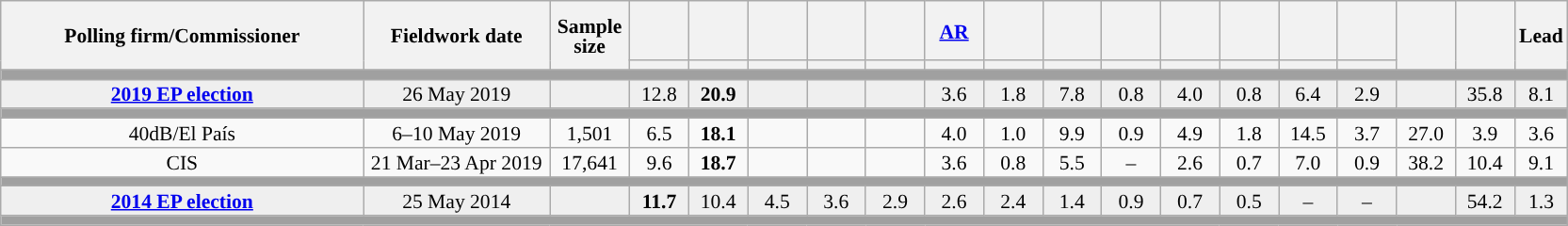<table class="wikitable collapsible collapsed" style="text-align:center; font-size:90%; line-height:14px;">
<tr style="height:42px;">
<th style="width:250px;" rowspan="2">Polling firm/Commissioner</th>
<th style="width:125px;" rowspan="2">Fieldwork date</th>
<th style="width:50px;" rowspan="2">Sample size</th>
<th style="width:35px;"></th>
<th style="width:35px;"></th>
<th style="width:35px;"></th>
<th style="width:35px;"></th>
<th style="width:35px;"></th>
<th style="width:35px;"><a href='#'>AR</a></th>
<th style="width:35px;"></th>
<th style="width:35px;"></th>
<th style="width:35px;"></th>
<th style="width:35px;"></th>
<th style="width:35px;"></th>
<th style="width:35px;"></th>
<th style="width:35px;"></th>
<th style="width:35px;" rowspan="2"></th>
<th style="width:35px;" rowspan="2"></th>
<th style="width:30px;" rowspan="2">Lead</th>
</tr>
<tr>
<th style="color:inherit;background:"></th>
<th style="color:inherit;background:"></th>
<th style="color:inherit;background:"></th>
<th style="color:inherit;background:"></th>
<th style="color:inherit;background:"></th>
<th style="color:inherit;background:"></th>
<th style="color:inherit;background:"></th>
<th style="color:inherit;background:"></th>
<th style="color:inherit;background:"></th>
<th style="color:inherit;background:"></th>
<th style="color:inherit;background:"></th>
<th style="color:inherit;background:"></th>
<th style="color:inherit;background:"></th>
</tr>
<tr>
<td colspan="19" style="background:#A0A0A0"></td>
</tr>
<tr style="background:#EFEFEF;">
<td><strong><a href='#'>2019 EP election</a></strong></td>
<td>26 May 2019</td>
<td></td>
<td>12.8</td>
<td><strong>20.9</strong></td>
<td></td>
<td></td>
<td></td>
<td>3.6</td>
<td>1.8</td>
<td>7.8</td>
<td>0.8</td>
<td>4.0</td>
<td>0.8</td>
<td>6.4</td>
<td>2.9</td>
<td></td>
<td>35.8</td>
<td style="background:">8.1</td>
</tr>
<tr>
<td colspan="19" style="background:#A0A0A0"></td>
</tr>
<tr>
<td>40dB/El País</td>
<td>6–10 May 2019</td>
<td>1,501</td>
<td>6.5</td>
<td><strong>18.1</strong></td>
<td></td>
<td></td>
<td></td>
<td>4.0</td>
<td>1.0</td>
<td>9.9</td>
<td>0.9</td>
<td>4.9</td>
<td>1.8</td>
<td>14.5</td>
<td>3.7</td>
<td>27.0</td>
<td>3.9</td>
<td style="background:">3.6</td>
</tr>
<tr>
<td>CIS</td>
<td>21 Mar–23 Apr 2019</td>
<td>17,641</td>
<td>9.6</td>
<td><strong>18.7</strong></td>
<td></td>
<td></td>
<td></td>
<td>3.6</td>
<td>0.8</td>
<td>5.5</td>
<td>–</td>
<td>2.6</td>
<td>0.7</td>
<td>7.0</td>
<td>0.9</td>
<td>38.2</td>
<td>10.4</td>
<td style="background:">9.1</td>
</tr>
<tr>
<td colspan="19" style="background:#A0A0A0"></td>
</tr>
<tr style="background:#EFEFEF;">
<td><strong><a href='#'>2014 EP election</a></strong></td>
<td>25 May 2014</td>
<td></td>
<td><strong>11.7</strong></td>
<td>10.4</td>
<td>4.5</td>
<td>3.6</td>
<td>2.9</td>
<td>2.6</td>
<td>2.4</td>
<td>1.4</td>
<td>0.9</td>
<td>0.7</td>
<td>0.5</td>
<td>–</td>
<td>–</td>
<td></td>
<td>54.2</td>
<td style="background:">1.3</td>
</tr>
<tr>
<td colspan="19" style="background:#A0A0A0"></td>
</tr>
</table>
